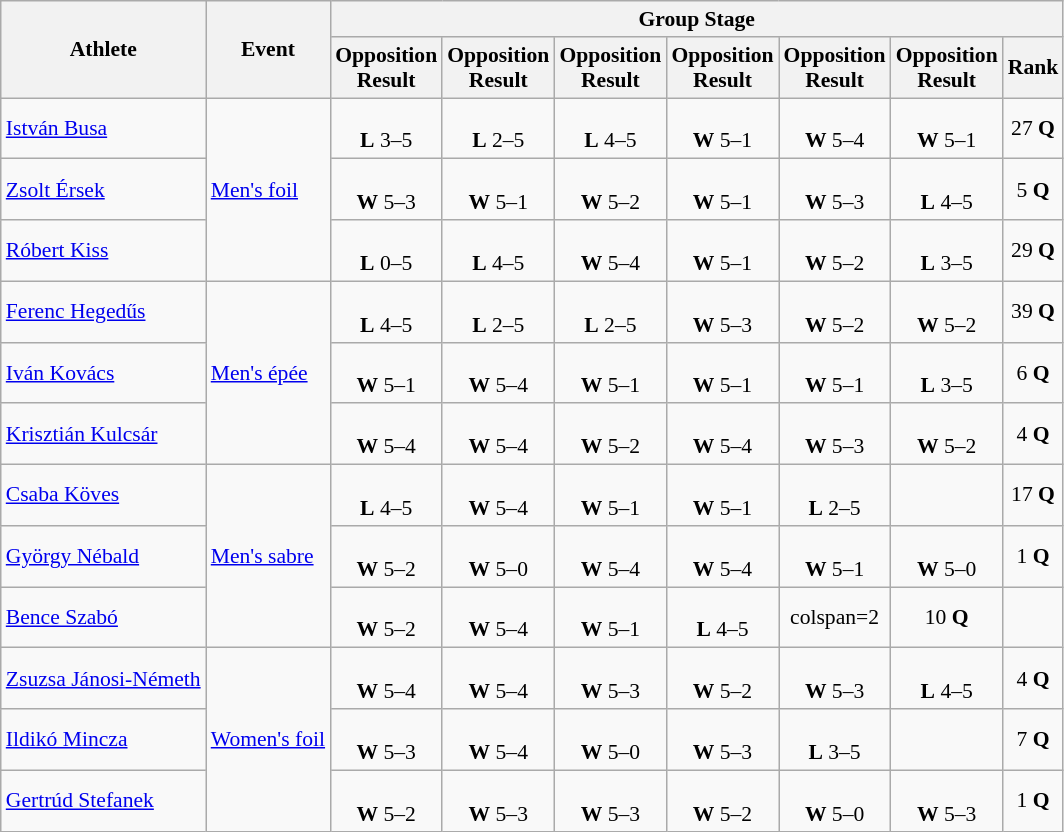<table class=wikitable style="font-size:90%">
<tr>
<th rowspan="2">Athlete</th>
<th rowspan="2">Event</th>
<th colspan="7">Group Stage</th>
</tr>
<tr>
<th>Opposition<br>Result</th>
<th>Opposition<br>Result</th>
<th>Opposition<br>Result</th>
<th>Opposition<br>Result</th>
<th>Opposition<br>Result</th>
<th>Opposition<br>Result</th>
<th>Rank</th>
</tr>
<tr align=center>
<td align=left><a href='#'>István Busa</a></td>
<td align=left rowspan=3><a href='#'>Men's foil</a></td>
<td><br><strong>L</strong> 3–5</td>
<td><br><strong>L</strong> 2–5</td>
<td><br><strong>L</strong> 4–5</td>
<td><br><strong>W</strong> 5–1</td>
<td><br><strong>W</strong> 5–4</td>
<td><br><strong>W</strong> 5–1</td>
<td>27 <strong>Q</strong></td>
</tr>
<tr align=center>
<td align=left><a href='#'>Zsolt Érsek</a></td>
<td><br><strong>W</strong> 5–3</td>
<td><br><strong>W</strong> 5–1</td>
<td><br><strong>W</strong> 5–2</td>
<td><br><strong>W</strong> 5–1</td>
<td><br><strong>W</strong> 5–3</td>
<td><br><strong>L</strong> 4–5</td>
<td>5 <strong>Q</strong></td>
</tr>
<tr align=center>
<td align=left><a href='#'>Róbert Kiss</a></td>
<td><br><strong>L</strong> 0–5</td>
<td><br><strong>L</strong> 4–5</td>
<td><br><strong>W</strong> 5–4</td>
<td><br><strong>W</strong> 5–1</td>
<td><br><strong>W</strong> 5–2</td>
<td><br><strong>L</strong> 3–5</td>
<td>29 <strong>Q</strong></td>
</tr>
<tr align=center>
<td align=left><a href='#'>Ferenc Hegedűs</a></td>
<td align=left rowspan=3><a href='#'>Men's épée</a></td>
<td><br><strong>L</strong> 4–5</td>
<td><br><strong>L</strong> 2–5</td>
<td><br><strong>L</strong> 2–5</td>
<td><br><strong>W</strong> 5–3</td>
<td><br><strong>W</strong> 5–2</td>
<td><br><strong>W</strong> 5–2</td>
<td>39 <strong>Q</strong></td>
</tr>
<tr align=center>
<td align=left><a href='#'>Iván Kovács</a></td>
<td><br><strong>W</strong> 5–1</td>
<td><br><strong>W</strong> 5–4</td>
<td><br><strong>W</strong> 5–1</td>
<td><br><strong>W</strong> 5–1</td>
<td><br><strong>W</strong> 5–1</td>
<td><br><strong>L</strong> 3–5</td>
<td>6 <strong>Q</strong></td>
</tr>
<tr align=center>
<td align=left><a href='#'>Krisztián Kulcsár</a></td>
<td><br><strong>W</strong> 5–4</td>
<td><br><strong>W</strong> 5–4</td>
<td><br><strong>W</strong> 5–2</td>
<td><br><strong>W</strong> 5–4</td>
<td><br><strong>W</strong> 5–3</td>
<td><br><strong>W</strong> 5–2</td>
<td>4 <strong>Q</strong></td>
</tr>
<tr align=center>
<td align=left><a href='#'>Csaba Köves</a></td>
<td align=left rowspan=3><a href='#'>Men's sabre</a></td>
<td><br><strong>L</strong> 4–5</td>
<td><br><strong>W</strong> 5–4</td>
<td><br><strong>W</strong> 5–1</td>
<td><br><strong>W</strong> 5–1</td>
<td><br><strong>L</strong> 2–5</td>
<td></td>
<td>17 <strong>Q</strong></td>
</tr>
<tr align=center>
<td align=left><a href='#'>György Nébald</a></td>
<td><br><strong>W</strong> 5–2</td>
<td><br><strong>W</strong> 5–0</td>
<td><br><strong>W</strong> 5–4</td>
<td><br><strong>W</strong> 5–4</td>
<td><br><strong>W</strong> 5–1</td>
<td><br><strong>W</strong> 5–0</td>
<td>1 <strong>Q</strong></td>
</tr>
<tr align=center>
<td align=left><a href='#'>Bence Szabó</a></td>
<td><br><strong>W</strong> 5–2</td>
<td><br><strong>W</strong> 5–4</td>
<td><br><strong>W</strong> 5–1</td>
<td><br><strong>L</strong> 4–5</td>
<td>colspan=2</td>
<td>10 <strong>Q</strong></td>
</tr>
<tr align=center>
<td align=left><a href='#'>Zsuzsa Jánosi-Németh</a></td>
<td align=left rowspan=3><a href='#'>Women's foil</a></td>
<td><br><strong>W</strong> 5–4</td>
<td><br><strong>W</strong> 5–4</td>
<td><br><strong>W</strong> 5–3</td>
<td><br><strong>W</strong> 5–2</td>
<td><br><strong>W</strong> 5–3</td>
<td><br><strong>L</strong> 4–5</td>
<td>4 <strong>Q</strong></td>
</tr>
<tr align=center>
<td align=left><a href='#'>Ildikó Mincza</a></td>
<td><br><strong>W</strong> 5–3</td>
<td><br><strong>W</strong> 5–4</td>
<td><br><strong>W</strong> 5–0</td>
<td><br><strong>W</strong> 5–3</td>
<td><br><strong>L</strong> 3–5</td>
<td></td>
<td>7 <strong>Q</strong></td>
</tr>
<tr align=center>
<td align=left><a href='#'>Gertrúd Stefanek</a></td>
<td><br><strong>W</strong> 5–2</td>
<td><br><strong>W</strong> 5–3</td>
<td><br><strong>W</strong> 5–3</td>
<td><br><strong>W</strong> 5–2</td>
<td><br><strong>W</strong> 5–0</td>
<td><br><strong>W</strong> 5–3</td>
<td>1 <strong>Q</strong></td>
</tr>
</table>
